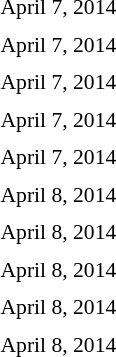<table style="font-size:90%">
<tr>
<td colspan=3>April 7, 2014</td>
</tr>
<tr>
<td width=150 align=right><strong></strong></td>
<td></td>
<td width=150></td>
</tr>
<tr>
<td colspan=3>April 7, 2014</td>
</tr>
<tr>
<td align=right></td>
<td></td>
<td><strong></strong></td>
</tr>
<tr>
<td colspan=3>April 7, 2014</td>
</tr>
<tr>
<td align=right><strong></strong></td>
<td></td>
<td></td>
</tr>
<tr>
<td colspan=3>April 7, 2014</td>
</tr>
<tr>
<td align=right></td>
<td></td>
<td><strong></strong></td>
</tr>
<tr>
<td colspan=3>April 7, 2014</td>
</tr>
<tr>
<td align=right><strong></strong></td>
<td></td>
<td></td>
</tr>
<tr>
<td colspan=3>April 8, 2014</td>
</tr>
<tr>
<td align=right><strong></strong></td>
<td></td>
<td></td>
</tr>
<tr>
<td colspan=3>April 8, 2014</td>
</tr>
<tr>
<td align=right><strong></strong></td>
<td></td>
<td></td>
</tr>
<tr>
<td colspan=3>April 8, 2014</td>
</tr>
<tr>
<td align=right><strong></strong></td>
<td></td>
<td></td>
</tr>
<tr>
<td colspan=3>April 8, 2014</td>
</tr>
<tr>
<td align=right></td>
<td></td>
<td><strong></strong></td>
</tr>
<tr>
<td colspan=3>April 8, 2014</td>
</tr>
<tr>
<td align=right><strong></strong></td>
<td></td>
<td></td>
</tr>
</table>
